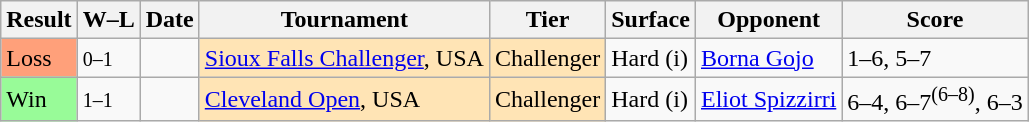<table class="sortable wikitable">
<tr>
<th>Result</th>
<th class="unsortable">W–L</th>
<th>Date</th>
<th>Tournament</th>
<th>Tier</th>
<th>Surface</th>
<th>Opponent</th>
<th class="unsortable">Score</th>
</tr>
<tr>
<td bgcolor=FFA07A>Loss</td>
<td><small>0–1</small></td>
<td><a href='#'></a></td>
<td style="background:moccasin;"><a href='#'>Sioux Falls Challenger</a>, USA</td>
<td style="background:moccasin;">Challenger</td>
<td>Hard (i)</td>
<td> <a href='#'>Borna Gojo</a></td>
<td>1–6, 5–7</td>
</tr>
<tr>
<td bgcolor=98FB98>Win</td>
<td><small>1–1</small></td>
<td><a href='#'></a></td>
<td style="background:moccasin;"><a href='#'>Cleveland Open</a>, USA</td>
<td style="background:moccasin;">Challenger</td>
<td>Hard (i)</td>
<td> <a href='#'>Eliot Spizzirri</a></td>
<td>6–4, 6–7<sup>(6–8)</sup>, 6–3</td>
</tr>
</table>
